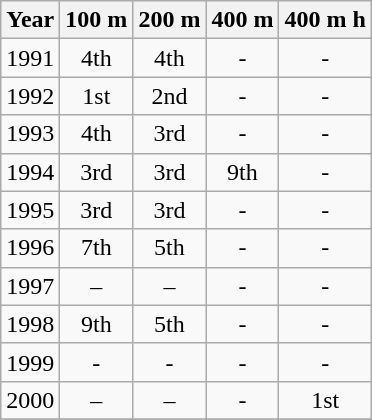<table class=wikitable>
<tr>
<th>Year</th>
<th>100 m</th>
<th>200 m</th>
<th>400 m</th>
<th>400 m h</th>
</tr>
<tr>
<td>1991</td>
<td align="center">4th</td>
<td align="center">4th</td>
<td align="center">-</td>
<td align="center">-</td>
</tr>
<tr>
<td>1992</td>
<td align="center">1st</td>
<td align="center">2nd</td>
<td align="center">-</td>
<td align="center">-</td>
</tr>
<tr>
<td>1993</td>
<td align="center">4th</td>
<td align="center">3rd</td>
<td align="center">-</td>
<td align="center">-</td>
</tr>
<tr>
<td>1994</td>
<td align="center">3rd</td>
<td align="center">3rd</td>
<td align="center">9th</td>
<td align="center">-</td>
</tr>
<tr>
<td>1995</td>
<td align="center">3rd</td>
<td align="center">3rd</td>
<td align="center">-</td>
<td align="center">-</td>
</tr>
<tr>
<td>1996</td>
<td align="center">7th</td>
<td align="center">5th</td>
<td align="center">-</td>
<td align="center">-</td>
</tr>
<tr>
<td>1997</td>
<td align="center">–</td>
<td align="center">–</td>
<td align="center">-</td>
<td align="center">-</td>
</tr>
<tr>
<td>1998</td>
<td align="center">9th</td>
<td align="center">5th</td>
<td align="center">-</td>
<td align="center">-</td>
</tr>
<tr>
<td>1999</td>
<td align="center">-</td>
<td align="center">-</td>
<td align="center">-</td>
<td align="center">-</td>
</tr>
<tr>
<td>2000</td>
<td align="center">–</td>
<td align="center">–</td>
<td align="center">-</td>
<td align="center">1st</td>
</tr>
<tr>
</tr>
</table>
